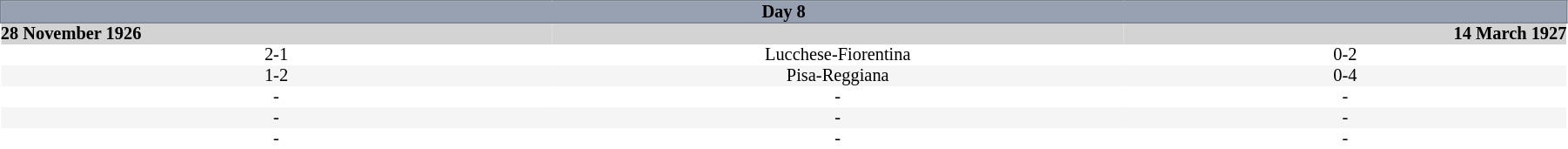<table border=0 cellspacing=0 cellpadding=0 style="font-size: 85%; border-collapse: collapse;" width=95%>
<tr>
<td colspan=5 bgcolor=#98A1B2 style="border:1px solid #7A8392;text-align:center;"><span><strong>Day 8</strong></span></td>
</tr>
<tr bgcolor="D3D3D3">
<th align=left>28 November 1926</th>
<th></th>
<th align=right>14 March 1927</th>
</tr>
<tr align=center bgcolor=#FFFFFF>
<td>2-1</td>
<td>Lucchese-Fiorentina</td>
<td>0-2</td>
</tr>
<tr align=center bgcolor=#F5F5F5>
<td>1-2</td>
<td>Pisa-Reggiana</td>
<td>0-4</td>
</tr>
<tr align=center bgcolor=#FFFFFF>
<td>-</td>
<td>-</td>
<td>-</td>
</tr>
<tr align=center bgcolor=#F5F5F5>
<td>-</td>
<td>-</td>
<td>-</td>
</tr>
<tr align=center bgcolor=#FFFFFF>
<td>-</td>
<td>-</td>
<td>-</td>
</tr>
</table>
